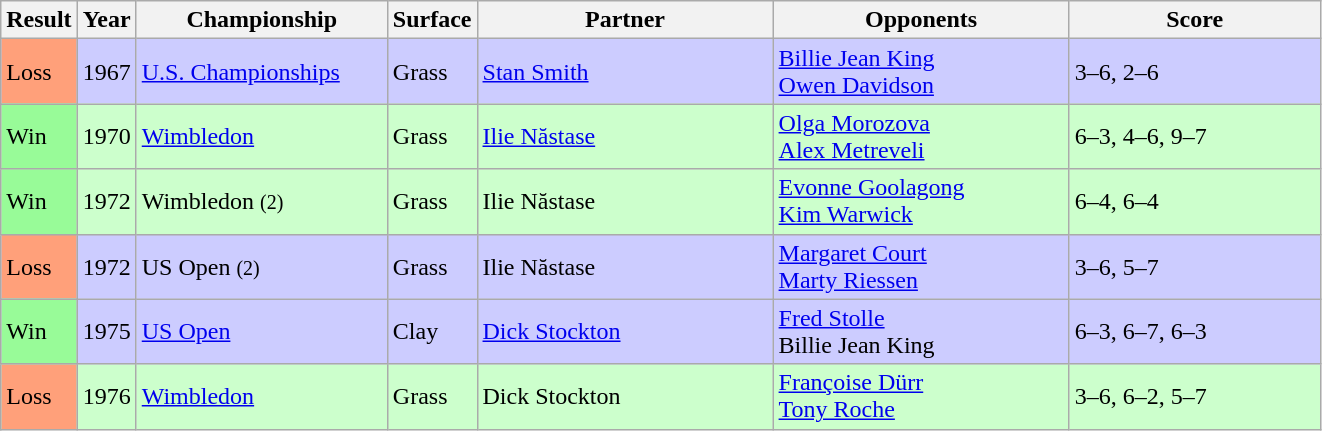<table class="sortable wikitable">
<tr>
<th style="width:40px">Result</th>
<th style="width:30px">Year</th>
<th style="width:160px">Championship</th>
<th style="width:50px">Surface</th>
<th style="width:190px">Partner</th>
<th style="width:190px">Opponents</th>
<th style="width:160px" class="unsortable">Score</th>
</tr>
<tr style="background:#ccf;">
<td style="background:#ffa07a;">Loss</td>
<td>1967</td>
<td><a href='#'>U.S. Championships</a></td>
<td>Grass</td>
<td> <a href='#'>Stan Smith</a></td>
<td> <a href='#'>Billie Jean King</a><br> <a href='#'>Owen Davidson</a></td>
<td>3–6, 2–6</td>
</tr>
<tr style="background:#cfc;">
<td style="background:#98fb98;">Win</td>
<td>1970</td>
<td><a href='#'>Wimbledon</a></td>
<td>Grass</td>
<td> <a href='#'>Ilie Năstase</a></td>
<td> <a href='#'>Olga Morozova</a><br> <a href='#'>Alex Metreveli</a></td>
<td>6–3, 4–6, 9–7</td>
</tr>
<tr style="background:#cfc;">
<td style="background:#98fb98;">Win</td>
<td>1972</td>
<td>Wimbledon <small>(2)</small></td>
<td>Grass</td>
<td> Ilie Năstase</td>
<td> <a href='#'>Evonne Goolagong</a><br> <a href='#'>Kim Warwick</a></td>
<td>6–4, 6–4</td>
</tr>
<tr style="background:#ccf;">
<td style="background:#ffa07a;">Loss</td>
<td>1972</td>
<td>US Open <small>(2)</small></td>
<td>Grass</td>
<td> Ilie Năstase</td>
<td> <a href='#'>Margaret Court</a><br> <a href='#'>Marty Riessen</a></td>
<td>3–6, 5–7</td>
</tr>
<tr bgcolor="CCCCFF">
<td style="background:#98fb98;">Win</td>
<td>1975</td>
<td><a href='#'>US Open</a></td>
<td>Clay</td>
<td> <a href='#'>Dick Stockton</a></td>
<td> <a href='#'>Fred Stolle</a><br> Billie Jean King</td>
<td>6–3, 6–7, 6–3</td>
</tr>
<tr style="background:#cfc;">
<td style="background:#ffa07a;">Loss</td>
<td>1976</td>
<td><a href='#'>Wimbledon</a></td>
<td>Grass</td>
<td> Dick Stockton</td>
<td> <a href='#'>Françoise Dürr</a><br> <a href='#'>Tony Roche</a></td>
<td>3–6, 6–2, 5–7</td>
</tr>
</table>
